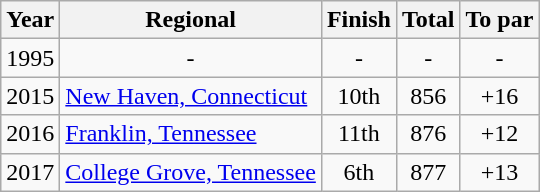<table class="wikitable" style=text-align:center>
<tr>
<th>Year</th>
<th>Regional</th>
<th>Finish</th>
<th>Total</th>
<th>To par</th>
</tr>
<tr>
<td>1995</td>
<td>-</td>
<td>-</td>
<td>-</td>
<td>-</td>
</tr>
<tr>
<td>2015</td>
<td align=left><a href='#'>New Haven, Connecticut</a></td>
<td>10th</td>
<td>856</td>
<td>+16</td>
</tr>
<tr>
<td>2016</td>
<td align=left><a href='#'>Franklin, Tennessee</a></td>
<td>11th</td>
<td>876</td>
<td>+12</td>
</tr>
<tr>
<td>2017</td>
<td align=left><a href='#'>College Grove, Tennessee</a></td>
<td>6th</td>
<td>877</td>
<td>+13</td>
</tr>
</table>
